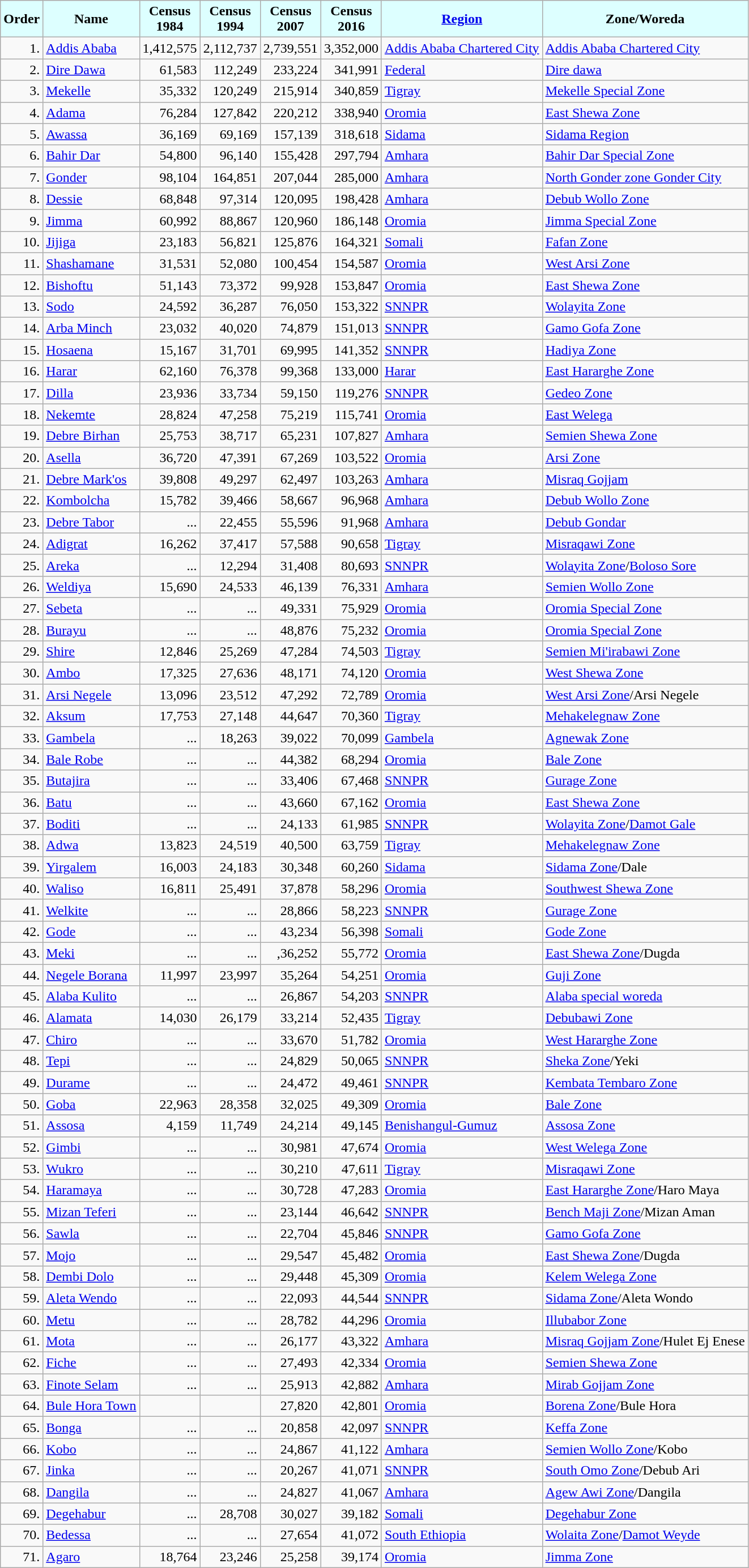<table class="wikitable sortable zebra" style="text-align:right;">
<tr>
<th style="background-color:#dff">Order</th>
<th style="background-color:#dff">Name</th>
<th style="background-color:#dff">Census<br>1984</th>
<th style="background-color:#dff">Census<br>1994</th>
<th style="background-color:#dff">Census<br>2007</th>
<th style="background-color:#dff">Census<br>2016</th>
<th style="background-color:#dff"><a href='#'>Region</a></th>
<th style="background-color:#dff">Zone/Woreda</th>
</tr>
<tr>
<td>1.</td>
<td align="left"><a href='#'>Addis Ababa</a></td>
<td>1,412,575</td>
<td>2,112,737</td>
<td>2,739,551</td>
<td>3,352,000</td>
<td align="left"><a href='#'>Addis Ababa Chartered City</a></td>
<td align="left"><a href='#'>Addis Ababa Chartered City</a></td>
</tr>
<tr>
<td>2.</td>
<td align="left"><a href='#'>Dire Dawa</a></td>
<td>61,583</td>
<td>112,249</td>
<td>233,224</td>
<td>341,991</td>
<td align="left"><a href='#'>Federal</a></td>
<td align="left"><a href='#'>Dire dawa</a></td>
</tr>
<tr>
<td>3.</td>
<td align="left"><a href='#'>Mekelle</a></td>
<td>35,332</td>
<td>120,249</td>
<td>215,914</td>
<td>340,859</td>
<td align="left"><a href='#'>Tigray</a></td>
<td align="left"><a href='#'>Mekelle Special Zone</a></td>
</tr>
<tr>
<td>4.</td>
<td align="left"><a href='#'>Adama</a></td>
<td>76,284</td>
<td>127,842</td>
<td>220,212</td>
<td>338,940</td>
<td align="left"><a href='#'>Oromia</a></td>
<td align="left"><a href='#'>East Shewa Zone</a></td>
</tr>
<tr>
<td>5.</td>
<td align="left"><a href='#'>Awassa</a></td>
<td>36,169</td>
<td>69,169</td>
<td>157,139</td>
<td>318,618</td>
<td align="left"><a href='#'>Sidama</a></td>
<td align="left"><a href='#'>Sidama Region</a></td>
</tr>
<tr>
<td>6.</td>
<td align="left"><a href='#'>Bahir Dar</a></td>
<td>54,800</td>
<td>96,140</td>
<td>155,428</td>
<td>297,794</td>
<td align="left"><a href='#'>Amhara</a></td>
<td align="left"><a href='#'>Bahir Dar Special Zone</a></td>
</tr>
<tr>
<td>7.</td>
<td align="left"><a href='#'>Gonder</a></td>
<td>98,104</td>
<td>164,851</td>
<td>207,044</td>
<td>285,000</td>
<td align="left"><a href='#'>Amhara</a></td>
<td align="left"><a href='#'>North Gonder zone Gonder City</a></td>
</tr>
<tr>
<td>8.</td>
<td align="left"><a href='#'>Dessie</a></td>
<td>68,848</td>
<td>97,314</td>
<td>120,095</td>
<td>198,428</td>
<td align="left"><a href='#'>Amhara</a></td>
<td align="left"><a href='#'>Debub Wollo Zone</a></td>
</tr>
<tr>
<td>9.</td>
<td align="left"><a href='#'>Jimma</a></td>
<td>60,992</td>
<td>88,867</td>
<td>120,960</td>
<td>186,148</td>
<td align="left"><a href='#'>Oromia</a></td>
<td align="left"><a href='#'>Jimma Special Zone</a></td>
</tr>
<tr>
<td>10.</td>
<td align="left"><a href='#'>Jijiga</a></td>
<td>23,183</td>
<td>56,821</td>
<td>125,876</td>
<td>164,321</td>
<td align="left"><a href='#'>Somali</a></td>
<td align="left"><a href='#'>Fafan Zone</a></td>
</tr>
<tr>
<td>11.</td>
<td align="left"><a href='#'>Shashamane</a></td>
<td>31,531</td>
<td>52,080</td>
<td>100,454</td>
<td>154,587</td>
<td align="left"><a href='#'>Oromia</a></td>
<td align="left"><a href='#'>West Arsi Zone</a></td>
</tr>
<tr>
<td>12.</td>
<td align="left"><a href='#'>Bishoftu</a></td>
<td>51,143</td>
<td>73,372</td>
<td>99,928</td>
<td>153,847</td>
<td align="left"><a href='#'>Oromia</a></td>
<td align="left"><a href='#'>East Shewa Zone</a></td>
</tr>
<tr>
<td>13.</td>
<td align="left"><a href='#'>Sodo</a></td>
<td>24,592</td>
<td>36,287</td>
<td>76,050</td>
<td>153,322</td>
<td align="left"><a href='#'>SNNPR</a></td>
<td align="left"><a href='#'>Wolayita Zone</a></td>
</tr>
<tr>
<td>14.</td>
<td align="left"><a href='#'>Arba Minch</a></td>
<td>23,032</td>
<td>40,020</td>
<td>74,879</td>
<td>151,013</td>
<td align="left"><a href='#'>SNNPR</a></td>
<td align="left"><a href='#'>Gamo Gofa Zone</a></td>
</tr>
<tr>
<td>15.</td>
<td align="left"><a href='#'>Hosaena</a></td>
<td>15,167</td>
<td>31,701</td>
<td>69,995</td>
<td>141,352</td>
<td align="left"><a href='#'>SNNPR</a></td>
<td align="left"><a href='#'>Hadiya Zone</a></td>
</tr>
<tr>
<td>16.</td>
<td align="left"><a href='#'>Harar</a></td>
<td>62,160</td>
<td>76,378</td>
<td>99,368</td>
<td>133,000</td>
<td align="left"><a href='#'>Harar</a></td>
<td align="left"><a href='#'>East Hararghe Zone</a></td>
</tr>
<tr>
<td>17.</td>
<td align="left"><a href='#'>Dilla</a></td>
<td>23,936</td>
<td>33,734</td>
<td>59,150</td>
<td>119,276</td>
<td align="left"><a href='#'>SNNPR</a></td>
<td align="left"><a href='#'>Gedeo Zone</a></td>
</tr>
<tr>
<td>18.</td>
<td align="left"><a href='#'>Nekemte</a></td>
<td>28,824</td>
<td>47,258</td>
<td>75,219</td>
<td>115,741</td>
<td align="left"><a href='#'>Oromia</a></td>
<td align="left"><a href='#'>East Welega</a></td>
</tr>
<tr>
<td>19.</td>
<td align="left"><a href='#'>Debre Birhan</a></td>
<td>25,753</td>
<td>38,717</td>
<td>65,231</td>
<td>107,827</td>
<td align="left"><a href='#'>Amhara</a></td>
<td align="left"><a href='#'>Semien Shewa Zone</a></td>
</tr>
<tr>
<td>20.</td>
<td align="left"><a href='#'>Asella</a></td>
<td>36,720</td>
<td>47,391</td>
<td>67,269</td>
<td>103,522</td>
<td align="left"><a href='#'>Oromia</a></td>
<td align="left"><a href='#'>Arsi Zone</a></td>
</tr>
<tr>
<td>21.</td>
<td align="left"><a href='#'>Debre Mark'os</a></td>
<td>39,808</td>
<td>49,297</td>
<td>62,497</td>
<td>103,263</td>
<td align="left"><a href='#'>Amhara</a></td>
<td align="left"><a href='#'>Misraq Gojjam</a></td>
</tr>
<tr>
<td>22.</td>
<td align="left"><a href='#'>Kombolcha</a></td>
<td>15,782</td>
<td>39,466</td>
<td>58,667</td>
<td>96,968</td>
<td align="left"><a href='#'>Amhara</a></td>
<td align="left"><a href='#'>Debub Wollo Zone</a></td>
</tr>
<tr>
<td>23.</td>
<td align="left"><a href='#'>Debre Tabor</a></td>
<td>...</td>
<td>22,455</td>
<td>55,596</td>
<td>91,968</td>
<td align="left"><a href='#'>Amhara</a></td>
<td align="left"><a href='#'>Debub Gondar</a></td>
</tr>
<tr>
<td>24.</td>
<td align="left"><a href='#'>Adigrat</a></td>
<td>16,262</td>
<td>37,417</td>
<td>57,588</td>
<td>90,658</td>
<td align="left"><a href='#'>Tigray</a></td>
<td align="left"><a href='#'>Misraqawi Zone</a></td>
</tr>
<tr>
<td>25.</td>
<td align="left"><a href='#'>Areka</a></td>
<td>...</td>
<td>12,294</td>
<td>31,408</td>
<td>80,693 </td>
<td align="left"><a href='#'>SNNPR</a></td>
<td align="left"><a href='#'>Wolayita Zone</a>/<a href='#'>Boloso Sore</a></td>
</tr>
<tr>
<td>26.</td>
<td align="left"><a href='#'>Weldiya</a></td>
<td>15,690</td>
<td>24,533</td>
<td>46,139</td>
<td>76,331</td>
<td align="left"><a href='#'>Amhara</a></td>
<td align="left"><a href='#'>Semien Wollo Zone</a></td>
</tr>
<tr>
<td>27.</td>
<td align="left"><a href='#'>Sebeta</a></td>
<td>...</td>
<td>...</td>
<td>49,331</td>
<td>75,929</td>
<td align="left"><a href='#'>Oromia</a></td>
<td align="left"><a href='#'>Oromia Special Zone</a></td>
</tr>
<tr>
<td>28.</td>
<td align="left"><a href='#'>Burayu</a></td>
<td>...</td>
<td>...</td>
<td>48,876</td>
<td>75,232</td>
<td align="left"><a href='#'>Oromia</a></td>
<td align="left"><a href='#'>Oromia Special Zone</a></td>
</tr>
<tr>
<td>29.</td>
<td align="left"><a href='#'>Shire</a></td>
<td>12,846</td>
<td>25,269</td>
<td>47,284</td>
<td>74,503</td>
<td align="left"><a href='#'>Tigray</a></td>
<td align="left"><a href='#'>Semien Mi'irabawi Zone</a></td>
</tr>
<tr>
<td>30.</td>
<td align="left"><a href='#'>Ambo</a></td>
<td>17,325</td>
<td>27,636</td>
<td>48,171</td>
<td>74,120</td>
<td align="left"><a href='#'>Oromia</a></td>
<td align="left"><a href='#'>West Shewa Zone</a></td>
</tr>
<tr>
<td>31.</td>
<td align="left"><a href='#'>Arsi Negele</a></td>
<td>13,096</td>
<td>23,512</td>
<td>47,292</td>
<td>72,789</td>
<td align="left"><a href='#'>Oromia</a></td>
<td align="left"><a href='#'>West Arsi Zone</a>/Arsi Negele</td>
</tr>
<tr>
<td>32.</td>
<td align="left"><a href='#'>Aksum</a></td>
<td>17,753</td>
<td>27,148</td>
<td>44,647</td>
<td>70,360</td>
<td align="left"><a href='#'>Tigray</a></td>
<td align="left"><a href='#'>Mehakelegnaw Zone</a></td>
</tr>
<tr>
<td>33.</td>
<td align="left"><a href='#'>Gambela</a></td>
<td>...</td>
<td>18,263</td>
<td>39,022</td>
<td>70,099</td>
<td align="left"><a href='#'>Gambela</a></td>
<td align="left"><a href='#'>Agnewak Zone</a></td>
</tr>
<tr>
<td>34.</td>
<td align="left"><a href='#'>Bale Robe</a></td>
<td>...</td>
<td>...</td>
<td>44,382</td>
<td>68,294</td>
<td align="left"><a href='#'>Oromia</a></td>
<td align="left"><a href='#'>Bale Zone</a></td>
</tr>
<tr>
<td>35.</td>
<td align="left"><a href='#'>Butajira</a></td>
<td>...</td>
<td>...</td>
<td>33,406</td>
<td>67,468</td>
<td align="left"><a href='#'>SNNPR</a></td>
<td align="left"><a href='#'>Gurage Zone</a></td>
</tr>
<tr>
<td>36.</td>
<td align="left"><a href='#'>Batu</a></td>
<td>...</td>
<td>...</td>
<td>43,660</td>
<td>67,162</td>
<td align="left"><a href='#'>Oromia</a></td>
<td align="left"><a href='#'>East Shewa Zone</a></td>
</tr>
<tr>
<td>37.</td>
<td align="left"><a href='#'>Boditi</a></td>
<td>...</td>
<td>...</td>
<td>24,133</td>
<td>61,985</td>
<td align="left"><a href='#'>SNNPR</a></td>
<td align="left"><a href='#'>Wolayita Zone</a>/<a href='#'>Damot Gale</a></td>
</tr>
<tr>
<td>38.</td>
<td align="left"><a href='#'>Adwa</a></td>
<td>13,823</td>
<td>24,519</td>
<td>40,500</td>
<td>63,759</td>
<td align="left"><a href='#'>Tigray</a></td>
<td align="left"><a href='#'>Mehakelegnaw Zone</a></td>
</tr>
<tr>
<td>39.</td>
<td align="left"><a href='#'>Yirgalem</a></td>
<td>16,003</td>
<td>24,183</td>
<td>30,348</td>
<td>60,260</td>
<td align="left"><a href='#'>Sidama</a></td>
<td align="left"><a href='#'>Sidama Zone</a>/Dale</td>
</tr>
<tr>
<td>40.</td>
<td align="left"><a href='#'>Waliso</a></td>
<td>16,811</td>
<td>25,491</td>
<td>37,878</td>
<td>58,296</td>
<td align="left"><a href='#'>Oromia</a></td>
<td align="left"><a href='#'>Southwest Shewa Zone</a></td>
</tr>
<tr>
<td>41.</td>
<td align="left"><a href='#'>Welkite</a></td>
<td>...</td>
<td>...</td>
<td>28,866</td>
<td>58,223</td>
<td align="left"><a href='#'>SNNPR</a></td>
<td align="left"><a href='#'>Gurage Zone</a></td>
</tr>
<tr>
<td>42.</td>
<td align="left"><a href='#'>Gode</a></td>
<td>...</td>
<td>...</td>
<td>43,234</td>
<td>56,398</td>
<td align="left"><a href='#'>Somali</a></td>
<td align="left"><a href='#'>Gode Zone</a></td>
</tr>
<tr>
<td>43.</td>
<td align="left"><a href='#'>Meki</a></td>
<td>...</td>
<td>...</td>
<td>,36,252</td>
<td>55,772</td>
<td align="left"><a href='#'>Oromia</a></td>
<td align="left"><a href='#'>East Shewa Zone</a>/Dugda</td>
</tr>
<tr>
<td>44.</td>
<td align="left"><a href='#'>Negele Borana</a></td>
<td>11,997</td>
<td>23,997</td>
<td>35,264</td>
<td>54,251</td>
<td align="left"><a href='#'>Oromia</a></td>
<td align="left"><a href='#'>Guji Zone</a></td>
</tr>
<tr>
<td>45.</td>
<td align="left"><a href='#'>Alaba Kulito</a></td>
<td>...</td>
<td>...</td>
<td>26,867</td>
<td>54,203</td>
<td align="left"><a href='#'>SNNPR</a></td>
<td align="left"><a href='#'>Alaba special woreda</a></td>
</tr>
<tr>
<td>46.</td>
<td align="left"><a href='#'>Alamata</a></td>
<td>14,030</td>
<td>26,179</td>
<td>33,214</td>
<td>52,435</td>
<td align="left"><a href='#'>Tigray</a></td>
<td align="left"><a href='#'>Debubawi Zone</a></td>
</tr>
<tr>
<td>47.</td>
<td align="left"><a href='#'>Chiro</a></td>
<td>...</td>
<td>...</td>
<td>33,670</td>
<td>51,782</td>
<td align="left"><a href='#'>Oromia</a></td>
<td align="left"><a href='#'>West Hararghe Zone</a></td>
</tr>
<tr>
<td>48.</td>
<td align="left"><a href='#'>Tepi</a></td>
<td>...</td>
<td>...</td>
<td>24,829</td>
<td>50,065</td>
<td align="left"><a href='#'>SNNPR</a></td>
<td align="left"><a href='#'>Sheka Zone</a>/Yeki</td>
</tr>
<tr>
<td>49.</td>
<td align="left"><a href='#'>Durame</a></td>
<td>...</td>
<td>...</td>
<td>24,472</td>
<td>49,461</td>
<td align="left"><a href='#'>SNNPR</a></td>
<td align="left"><a href='#'>Kembata Tembaro Zone</a></td>
</tr>
<tr>
<td>50.</td>
<td align="left"><a href='#'>Goba</a></td>
<td>22,963</td>
<td>28,358</td>
<td>32,025</td>
<td>49,309</td>
<td align="left"><a href='#'>Oromia</a></td>
<td align="left"><a href='#'>Bale Zone</a></td>
</tr>
<tr>
<td>51.</td>
<td align="left"><a href='#'>Assosa</a></td>
<td>4,159</td>
<td>11,749</td>
<td>24,214</td>
<td>49,145</td>
<td align="left"><a href='#'>Benishangul-Gumuz</a></td>
<td align="left"><a href='#'>Assosa Zone</a></td>
</tr>
<tr>
<td>52.</td>
<td align="left"><a href='#'>Gimbi</a></td>
<td>...</td>
<td>...</td>
<td>30,981</td>
<td>47,674</td>
<td align="left"><a href='#'>Oromia</a></td>
<td align="left"><a href='#'>West Welega Zone</a></td>
</tr>
<tr>
<td>53.</td>
<td align="left"><a href='#'>Wukro</a></td>
<td>...</td>
<td>...</td>
<td>30,210</td>
<td>47,611</td>
<td align="left"><a href='#'>Tigray</a></td>
<td align="left"><a href='#'>Misraqawi Zone</a></td>
</tr>
<tr>
<td>54.</td>
<td align="left"><a href='#'>Haramaya</a></td>
<td>...</td>
<td>...</td>
<td>30,728</td>
<td>47,283</td>
<td align="left"><a href='#'>Oromia</a></td>
<td align="left"><a href='#'>East Hararghe Zone</a>/Haro Maya</td>
</tr>
<tr>
<td>55.</td>
<td align="left"><a href='#'>Mizan Teferi</a></td>
<td>...</td>
<td>...</td>
<td>23,144</td>
<td>46,642</td>
<td align="left"><a href='#'>SNNPR</a></td>
<td align="left"><a href='#'>Bench Maji Zone</a>/Mizan Aman</td>
</tr>
<tr>
<td>56.</td>
<td align="left"><a href='#'>Sawla</a></td>
<td>...</td>
<td>...</td>
<td>22,704</td>
<td>45,846</td>
<td align="left"><a href='#'>SNNPR</a></td>
<td align="left"><a href='#'>Gamo Gofa Zone</a></td>
</tr>
<tr>
<td>57.</td>
<td align="left"><a href='#'>Mojo</a></td>
<td>...</td>
<td>...</td>
<td>29,547</td>
<td>45,482</td>
<td align="left"><a href='#'>Oromia</a></td>
<td align="left"><a href='#'>East Shewa Zone</a>/Dugda</td>
</tr>
<tr>
<td>58.</td>
<td align="left"><a href='#'>Dembi Dolo</a></td>
<td>...</td>
<td>...</td>
<td>29,448</td>
<td>45,309</td>
<td align="left"><a href='#'>Oromia</a></td>
<td align="left"><a href='#'>Kelem Welega Zone</a></td>
</tr>
<tr>
<td>59.</td>
<td align="left"><a href='#'>Aleta Wendo</a></td>
<td>...</td>
<td>...</td>
<td>22,093</td>
<td>44,544</td>
<td align="left"><a href='#'>SNNPR</a></td>
<td align="left"><a href='#'>Sidama Zone</a>/Aleta Wondo</td>
</tr>
<tr>
<td>60.</td>
<td align="left"><a href='#'>Metu</a></td>
<td>...</td>
<td>...</td>
<td>28,782</td>
<td>44,296</td>
<td align="left"><a href='#'>Oromia</a></td>
<td align="left"><a href='#'>Illubabor Zone</a></td>
</tr>
<tr>
<td>61.</td>
<td align="left"><a href='#'>Mota</a></td>
<td>...</td>
<td>...</td>
<td>26,177</td>
<td>43,322</td>
<td align="left"><a href='#'>Amhara</a></td>
<td align="left"><a href='#'>Misraq Gojjam Zone</a>/Hulet Ej Enese</td>
</tr>
<tr>
<td>62.</td>
<td align="left"><a href='#'>Fiche</a></td>
<td>...</td>
<td>...</td>
<td>27,493</td>
<td>42,334</td>
<td align="left"><a href='#'>Oromia</a></td>
<td align="left"><a href='#'>Semien Shewa Zone</a></td>
</tr>
<tr>
<td>63.</td>
<td align="left"><a href='#'>Finote Selam</a></td>
<td>...</td>
<td>...</td>
<td>25,913</td>
<td>42,882</td>
<td align="left"><a href='#'>Amhara</a></td>
<td align="left"><a href='#'>Mirab Gojjam Zone</a></td>
</tr>
<tr>
<td>64.</td>
<td align="left"><a href='#'>Bule Hora Town</a></td>
<td></td>
<td></td>
<td>27,820</td>
<td>42,801</td>
<td align="left"><a href='#'>Oromia</a></td>
<td align="left"><a href='#'>Borena Zone</a>/Bule Hora</td>
</tr>
<tr>
<td>65.</td>
<td align="left"><a href='#'>Bonga</a></td>
<td>...</td>
<td>...</td>
<td>20,858</td>
<td>42,097</td>
<td align="left"><a href='#'>SNNPR</a></td>
<td align="left"><a href='#'>Keffa Zone</a></td>
</tr>
<tr>
<td>66.</td>
<td align="left"><a href='#'>Kobo</a></td>
<td>...</td>
<td>...</td>
<td>24,867</td>
<td>41,122</td>
<td align="left"><a href='#'>Amhara</a></td>
<td align="left"><a href='#'>Semien Wollo Zone</a>/Kobo</td>
</tr>
<tr>
<td>67.</td>
<td align="left"><a href='#'>Jinka</a></td>
<td>...</td>
<td>...</td>
<td>20,267</td>
<td>41,071</td>
<td align="left"><a href='#'>SNNPR</a></td>
<td align="left"><a href='#'>South Omo Zone</a>/Debub Ari</td>
</tr>
<tr>
<td>68.</td>
<td align="left"><a href='#'>Dangila</a></td>
<td>...</td>
<td>...</td>
<td>24,827</td>
<td>41,067</td>
<td align="left"><a href='#'>Amhara</a></td>
<td align="left"><a href='#'>Agew Awi Zone</a>/Dangila</td>
</tr>
<tr>
<td>69.</td>
<td align="left"><a href='#'>Degehabur</a></td>
<td>...</td>
<td>28,708</td>
<td>30,027</td>
<td>39,182</td>
<td align="left"><a href='#'>Somali</a></td>
<td align="left"><a href='#'>Degehabur Zone</a></td>
</tr>
<tr>
<td>70.</td>
<td align="left"><a href='#'>Bedessa</a></td>
<td>...</td>
<td>...</td>
<td>27,654</td>
<td>41,072</td>
<td align="left"><a href='#'>South Ethiopia</a></td>
<td align="left"><a href='#'>Wolaita Zone</a>/<a href='#'>Damot Weyde</a></td>
</tr>
<tr>
<td>71.</td>
<td align="left"><a href='#'>Agaro</a></td>
<td>18,764</td>
<td>23,246</td>
<td>25,258</td>
<td>39,174</td>
<td align="left"><a href='#'>Oromia</a></td>
<td align="left"><a href='#'>Jimma Zone</a></td>
</tr>
</table>
